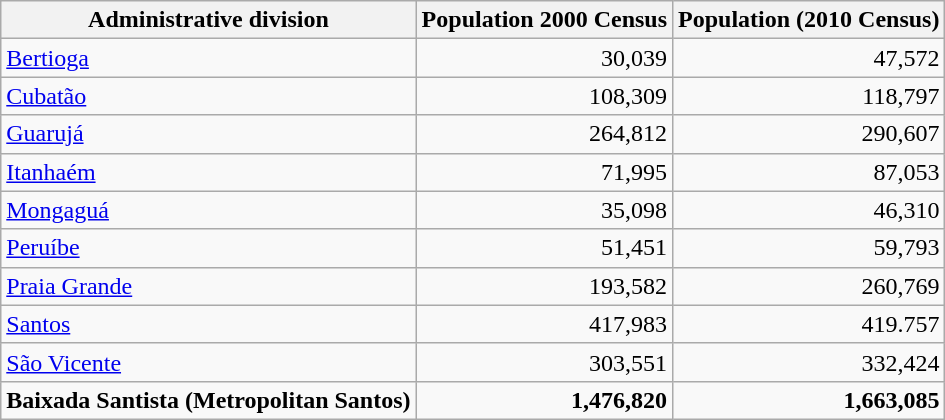<table class="wikitable" style="text-align:right">
<tr>
<th>Administrative division</th>
<th>Population 2000 Census</th>
<th>Population (2010 Census)</th>
</tr>
<tr>
<td align=left><a href='#'>Bertioga</a></td>
<td>30,039</td>
<td>47,572</td>
</tr>
<tr>
<td align=left><a href='#'>Cubatão</a></td>
<td>108,309</td>
<td>118,797</td>
</tr>
<tr>
<td align=left><a href='#'>Guarujá</a></td>
<td>264,812</td>
<td>290,607</td>
</tr>
<tr>
<td align=left><a href='#'>Itanhaém</a></td>
<td>71,995</td>
<td>87,053</td>
</tr>
<tr>
<td align=left><a href='#'>Mongaguá</a></td>
<td>35,098</td>
<td>46,310</td>
</tr>
<tr>
<td align=left><a href='#'>Peruíbe</a></td>
<td>51,451</td>
<td>59,793</td>
</tr>
<tr>
<td align=left><a href='#'>Praia Grande</a></td>
<td>193,582</td>
<td>260,769</td>
</tr>
<tr>
<td align=left><a href='#'>Santos</a></td>
<td>417,983</td>
<td>419.757</td>
</tr>
<tr>
<td align=left><a href='#'>São Vicente</a></td>
<td>303,551</td>
<td>332,424</td>
</tr>
<tr>
<td align=left><strong>Baixada Santista (Metropolitan Santos)</strong></td>
<td><strong>1,476,820</strong></td>
<td><strong>1,663,085</strong></td>
</tr>
</table>
